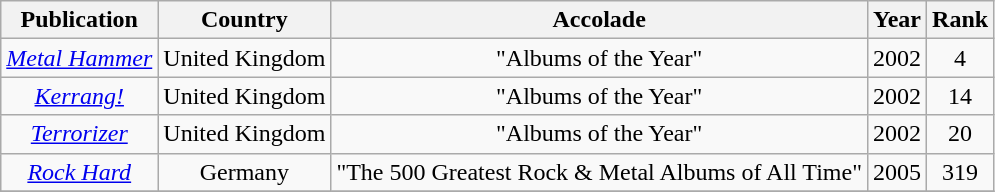<table class="wikitable" style="text-align:center;">
<tr>
<th>Publication</th>
<th>Country</th>
<th>Accolade</th>
<th>Year</th>
<th>Rank</th>
</tr>
<tr>
<td><em><a href='#'>Metal Hammer</a></em></td>
<td>United Kingdom</td>
<td>"Albums of the Year"</td>
<td>2002</td>
<td>4</td>
</tr>
<tr>
<td><em><a href='#'>Kerrang!</a></em></td>
<td>United Kingdom</td>
<td>"Albums of the Year"</td>
<td>2002</td>
<td>14</td>
</tr>
<tr>
<td><em><a href='#'>Terrorizer</a></em></td>
<td>United Kingdom</td>
<td>"Albums of the Year"</td>
<td>2002</td>
<td>20</td>
</tr>
<tr>
<td><em><a href='#'>Rock Hard</a></em></td>
<td>Germany</td>
<td>"The 500 Greatest Rock & Metal Albums of All Time"</td>
<td>2005</td>
<td>319</td>
</tr>
<tr>
</tr>
</table>
